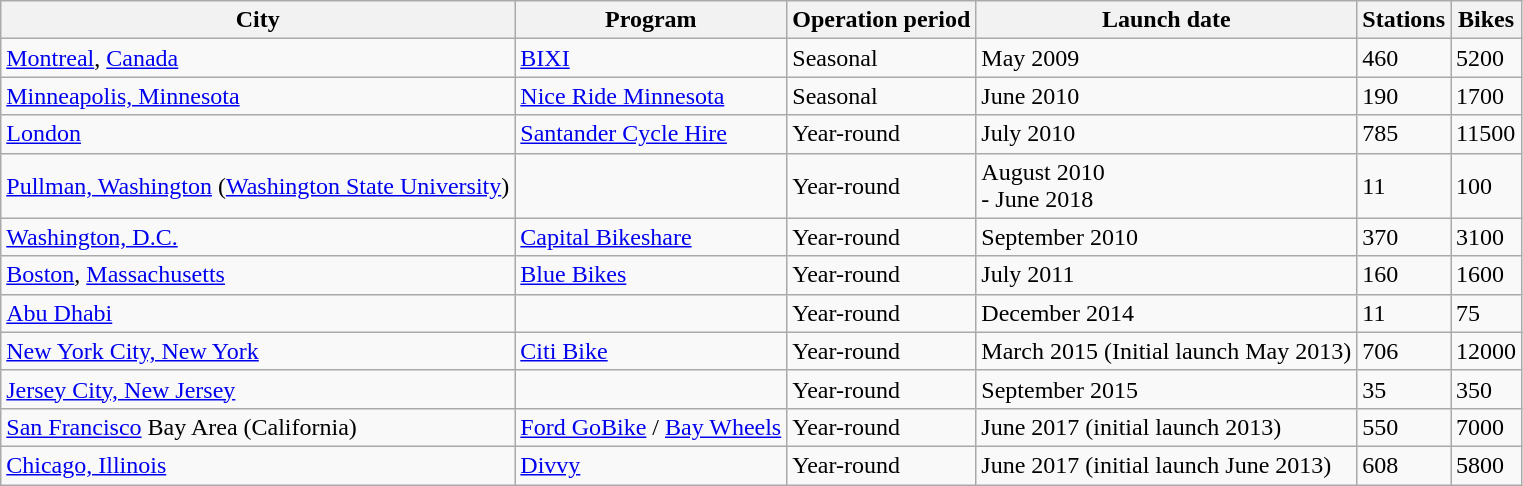<table class="wikitable sortable" style="text-align: left">
<tr>
<th>City</th>
<th>Program</th>
<th>Operation period</th>
<th>Launch date</th>
<th>Stations</th>
<th>Bikes</th>
</tr>
<tr>
<td> <a href='#'>Montreal</a>, <a href='#'>Canada</a></td>
<td><a href='#'>BIXI</a></td>
<td>Seasonal</td>
<td>May 2009 </td>
<td>460 </td>
<td>5200 </td>
</tr>
<tr>
<td> <a href='#'>Minneapolis, Minnesota</a></td>
<td><a href='#'>Nice Ride Minnesota</a></td>
<td>Seasonal</td>
<td>June 2010 </td>
<td>190 </td>
<td>1700 </td>
</tr>
<tr>
<td> <a href='#'>London</a></td>
<td><a href='#'>Santander Cycle Hire</a></td>
<td>Year-round</td>
<td>July 2010 </td>
<td>785 </td>
<td>11500 </td>
</tr>
<tr>
<td>  <a href='#'>Pullman, Washington</a> (<a href='#'>Washington State University</a>)</td>
<td></td>
<td>Year-round</td>
<td>August 2010 <br>- June 2018 </td>
<td>11  </td>
<td>100 </td>
</tr>
<tr>
<td> <a href='#'>Washington, D.C.</a></td>
<td><a href='#'>Capital Bikeshare</a></td>
<td>Year-round</td>
<td>September 2010 </td>
<td>370 </td>
<td>3100 </td>
</tr>
<tr>
<td> <a href='#'>Boston</a>, <a href='#'>Massachusetts</a></td>
<td><a href='#'>Blue Bikes</a></td>
<td>Year-round</td>
<td>July 2011 </td>
<td>160 </td>
<td>1600 </td>
</tr>
<tr>
<td> <a href='#'>Abu Dhabi</a></td>
<td></td>
<td>Year-round</td>
<td>December 2014 </td>
<td>11 </td>
<td>75 </td>
</tr>
<tr>
<td> <a href='#'>New York City, New York</a></td>
<td><a href='#'>Citi Bike</a></td>
<td>Year-round</td>
<td>March 2015  (Initial launch May 2013) </td>
<td>706 </td>
<td>12000 </td>
</tr>
<tr>
<td> <a href='#'>Jersey City, New Jersey</a></td>
<td> </td>
<td>Year-round</td>
<td>September 2015 </td>
<td>35 </td>
<td>350 </td>
</tr>
<tr>
<td> <a href='#'>San Francisco</a> Bay Area (California)</td>
<td><a href='#'>Ford GoBike</a> / <a href='#'>Bay Wheels</a></td>
<td>Year-round</td>
<td>June 2017 (initial launch 2013)</td>
<td>550</td>
<td>7000</td>
</tr>
<tr>
<td> <a href='#'>Chicago, Illinois</a></td>
<td><a href='#'>Divvy</a></td>
<td>Year-round</td>
<td>June 2017 (initial launch June 2013)</td>
<td>608</td>
<td>5800</td>
</tr>
</table>
